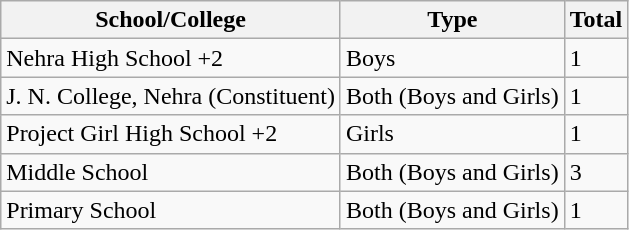<table class="wikitable sortable">
<tr>
<th>School/College</th>
<th>Type</th>
<th>Total</th>
</tr>
<tr>
<td>Nehra High School +2</td>
<td>Boys</td>
<td>1</td>
</tr>
<tr>
<td>J. N. College, Nehra (Constituent)</td>
<td>Both (Boys and Girls)</td>
<td>1</td>
</tr>
<tr>
<td>Project Girl High School +2</td>
<td>Girls</td>
<td>1</td>
</tr>
<tr>
<td>Middle School</td>
<td>Both (Boys and Girls)</td>
<td>3</td>
</tr>
<tr>
<td>Primary School</td>
<td>Both (Boys and Girls)</td>
<td>1</td>
</tr>
</table>
